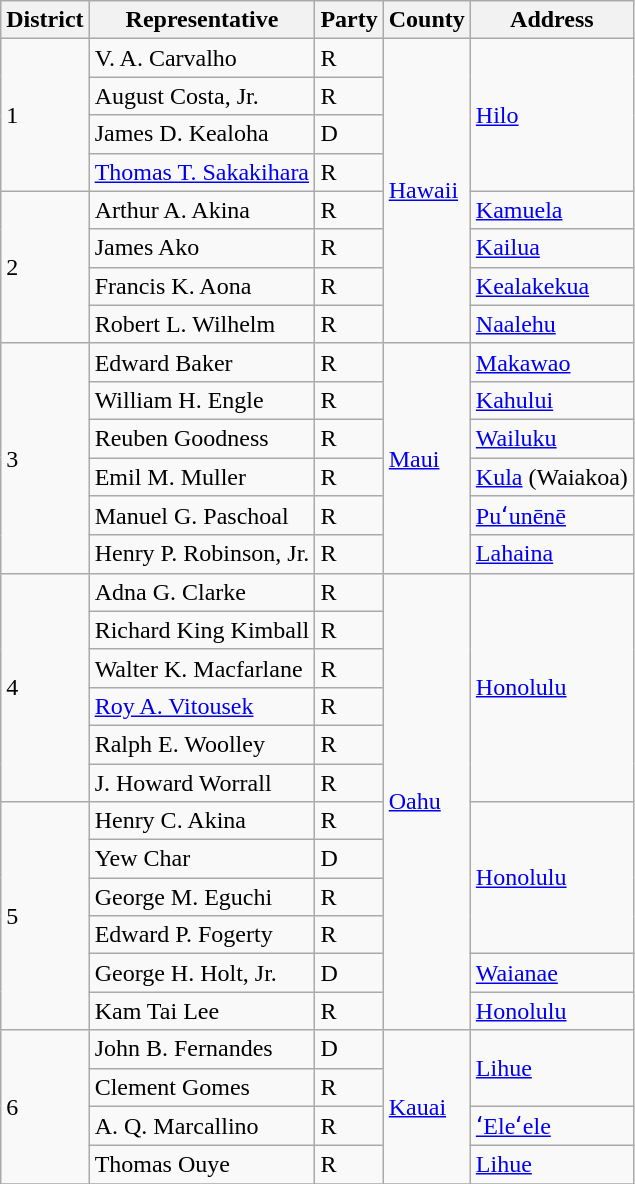<table class= "sortable wikitable">
<tr>
<th>District</th>
<th>Representative</th>
<th>Party</th>
<th>County</th>
<th>Address</th>
</tr>
<tr>
<td rowspan=4>1</td>
<td>V. A. Carvalho</td>
<td>R</td>
<td rowspan=8><a href='#'>Hawaii</a></td>
<td rowspan=4><a href='#'>Hilo</a></td>
</tr>
<tr>
<td>August Costa, Jr.</td>
<td>R</td>
</tr>
<tr>
<td>James D. Kealoha</td>
<td>D</td>
</tr>
<tr>
<td><a href='#'>Thomas T. Sakakihara</a></td>
<td>R</td>
</tr>
<tr>
<td rowspan=4>2</td>
<td>Arthur A. Akina</td>
<td>R</td>
<td><a href='#'>Kamuela</a></td>
</tr>
<tr>
<td>James Ako</td>
<td>R</td>
<td><a href='#'>Kailua</a></td>
</tr>
<tr>
<td>Francis K. Aona</td>
<td>R</td>
<td><a href='#'>Kealakekua</a></td>
</tr>
<tr>
<td>Robert L. Wilhelm</td>
<td>R</td>
<td><a href='#'>Naalehu</a></td>
</tr>
<tr>
<td rowspan=6>3</td>
<td>Edward Baker</td>
<td>R</td>
<td rowspan=6><a href='#'>Maui</a></td>
<td><a href='#'>Makawao</a></td>
</tr>
<tr>
<td>William H. Engle</td>
<td>R</td>
<td><a href='#'>Kahului</a></td>
</tr>
<tr>
<td>Reuben Goodness</td>
<td>R</td>
<td><a href='#'>Wailuku</a></td>
</tr>
<tr>
<td>Emil M. Muller</td>
<td>R</td>
<td><a href='#'>Kula</a> (Waiakoa)</td>
</tr>
<tr>
<td>Manuel G. Paschoal</td>
<td>R</td>
<td><a href='#'>Puʻunēnē</a></td>
</tr>
<tr>
<td>Henry P. Robinson, Jr.</td>
<td>R</td>
<td><a href='#'>Lahaina</a></td>
</tr>
<tr>
<td rowspan=6>4</td>
<td>Adna G. Clarke</td>
<td>R</td>
<td rowspan=12><a href='#'>Oahu</a></td>
<td rowspan=6><a href='#'>Honolulu</a></td>
</tr>
<tr>
<td>Richard King Kimball</td>
<td>R</td>
</tr>
<tr>
<td>Walter K. Macfarlane</td>
<td>R</td>
</tr>
<tr>
<td><a href='#'>Roy A. Vitousek</a></td>
<td>R</td>
</tr>
<tr>
<td>Ralph E. Woolley</td>
<td>R</td>
</tr>
<tr>
<td>J. Howard Worrall</td>
<td>R</td>
</tr>
<tr>
<td rowspan=6>5</td>
<td>Henry C. Akina</td>
<td>R</td>
<td rowspan=4><a href='#'>Honolulu</a></td>
</tr>
<tr>
<td>Yew Char</td>
<td>D</td>
</tr>
<tr>
<td>George M. Eguchi</td>
<td>R</td>
</tr>
<tr>
<td>Edward P. Fogerty</td>
<td>R</td>
</tr>
<tr>
<td>George H. Holt, Jr.</td>
<td>D</td>
<td><a href='#'>Waianae</a></td>
</tr>
<tr>
<td>Kam Tai Lee</td>
<td>R</td>
<td><a href='#'>Honolulu</a></td>
</tr>
<tr>
<td rowspan=4>6</td>
<td>John B. Fernandes</td>
<td>D</td>
<td rowspan=4><a href='#'>Kauai</a></td>
<td rowspan=2><a href='#'>Lihue</a></td>
</tr>
<tr>
<td>Clement Gomes</td>
<td>R</td>
</tr>
<tr>
<td>A. Q. Marcallino</td>
<td>R</td>
<td><a href='#'>ʻEleʻele</a></td>
</tr>
<tr>
<td>Thomas Ouye</td>
<td>R</td>
<td><a href='#'>Lihue</a></td>
</tr>
<tr>
</tr>
</table>
